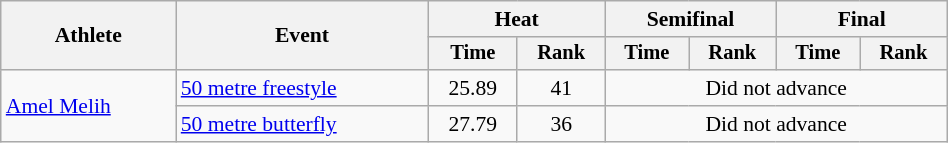<table class="wikitable" style="text-align:center; font-size:90%; width:50%;">
<tr>
<th rowspan="2">Athlete</th>
<th rowspan="2">Event</th>
<th colspan="2">Heat</th>
<th colspan="2">Semifinal</th>
<th colspan="2">Final</th>
</tr>
<tr style="font-size:95%">
<th>Time</th>
<th>Rank</th>
<th>Time</th>
<th>Rank</th>
<th>Time</th>
<th>Rank</th>
</tr>
<tr>
<td align=left rowspan=2><a href='#'>Amel Melih</a></td>
<td align=left><a href='#'>50 metre freestyle</a></td>
<td>25.89</td>
<td>41</td>
<td colspan=4>Did not advance</td>
</tr>
<tr>
<td align=left><a href='#'>50 metre butterfly</a></td>
<td>27.79</td>
<td>36</td>
<td colspan=4>Did not advance</td>
</tr>
</table>
